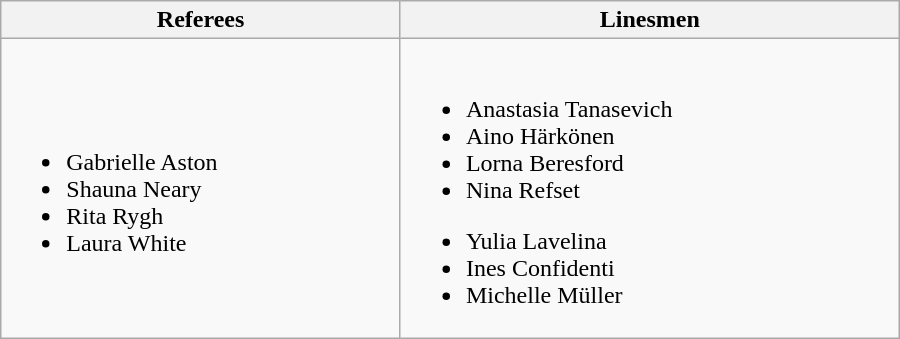<table class="wikitable" width=600px>
<tr>
<th>Referees</th>
<th>Linesmen</th>
</tr>
<tr>
<td><br><ul><li> Gabrielle Aston</li><li> Shauna Neary</li><li> Rita Rygh</li><li> Laura White</li></ul></td>
<td><br>
<ul><li> Anastasia Tanasevich</li><li> Aino Härkönen</li><li> Lorna Beresford</li><li> Nina Refset</li></ul><ul><li> Yulia Lavelina</li><li> Ines Confidenti</li><li> Michelle Müller</li></ul></td>
</tr>
</table>
